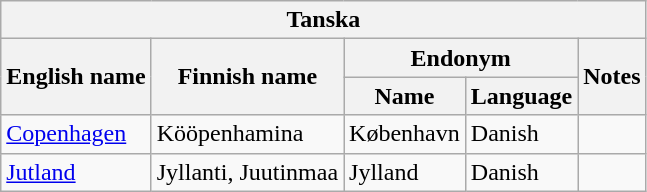<table class="wikitable sortable">
<tr>
<th colspan="5"> Tanska</th>
</tr>
<tr>
<th rowspan="2">English name</th>
<th rowspan="2">Finnish name</th>
<th colspan="2">Endonym</th>
<th rowspan="2">Notes</th>
</tr>
<tr>
<th>Name</th>
<th>Language</th>
</tr>
<tr>
<td><a href='#'>Copenhagen</a></td>
<td>Kööpenhamina</td>
<td>København</td>
<td>Danish</td>
<td></td>
</tr>
<tr>
<td><a href='#'>Jutland</a></td>
<td>Jyllanti, Juutinmaa</td>
<td>Jylland</td>
<td>Danish</td>
<td></td>
</tr>
</table>
